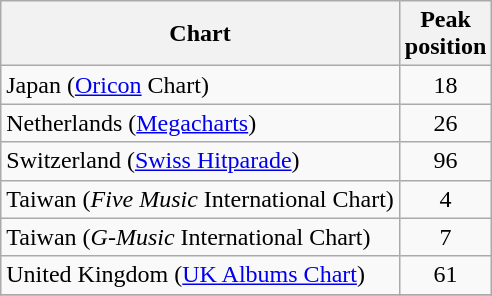<table class="wikitable">
<tr>
<th align="left">Chart</th>
<th align="left">Peak<br>position</th>
</tr>
<tr>
<td align="left">Japan (<a href='#'>Oricon</a> Chart)</td>
<td align="center">18</td>
</tr>
<tr>
<td align="left">Netherlands (<a href='#'>Megacharts</a>)</td>
<td align="center">26</td>
</tr>
<tr>
<td align="left">Switzerland (<a href='#'>Swiss Hitparade</a>)</td>
<td align="center">96</td>
</tr>
<tr>
<td align="left">Taiwan (<em>Five Music</em> International Chart)</td>
<td align="center">4</td>
</tr>
<tr>
<td align="left">Taiwan (<em>G-Music</em> International Chart)</td>
<td align="center">7</td>
</tr>
<tr>
<td align="left">United Kingdom (<a href='#'>UK Albums Chart</a>)</td>
<td align="center">61</td>
</tr>
<tr>
</tr>
</table>
